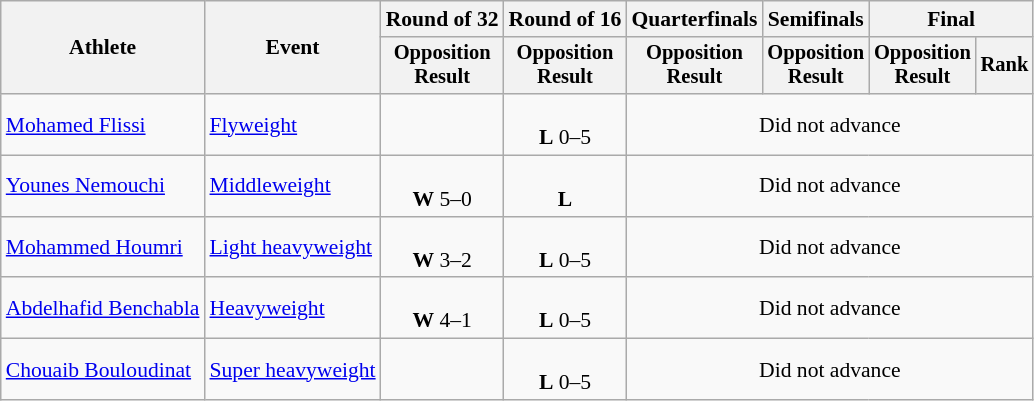<table class="wikitable" style="font-size:90%">
<tr>
<th rowspan="2">Athlete</th>
<th rowspan="2">Event</th>
<th>Round of 32</th>
<th>Round of 16</th>
<th>Quarterfinals</th>
<th>Semifinals</th>
<th colspan=2>Final</th>
</tr>
<tr style="font-size:95%">
<th>Opposition<br>Result</th>
<th>Opposition<br>Result</th>
<th>Opposition<br>Result</th>
<th>Opposition<br>Result</th>
<th>Opposition<br>Result</th>
<th>Rank</th>
</tr>
<tr align=center>
<td align=left><a href='#'>Mohamed Flissi</a></td>
<td align=left><a href='#'>Flyweight</a></td>
<td></td>
<td><br><strong>L</strong> 0–5</td>
<td colspan="4">Did not advance</td>
</tr>
<tr align=center>
<td align=left><a href='#'>Younes Nemouchi</a></td>
<td align=left><a href='#'>Middleweight</a></td>
<td><br><strong>W</strong> 5–0</td>
<td><br><strong>L</strong> </td>
<td colspan="4">Did not advance</td>
</tr>
<tr align=center>
<td align=left><a href='#'>Mohammed Houmri</a></td>
<td align=left><a href='#'>Light heavyweight</a></td>
<td><br><strong>W</strong> 3–2</td>
<td><br><strong>L</strong> 0–5</td>
<td colspan="4">Did not advance</td>
</tr>
<tr align=center>
<td align=left><a href='#'>Abdelhafid Benchabla</a></td>
<td align=left><a href='#'>Heavyweight</a></td>
<td><br><strong>W</strong> 4–1</td>
<td><br><strong>L</strong> 0–5</td>
<td colspan="4">Did not advance</td>
</tr>
<tr align=center>
<td align=left><a href='#'>Chouaib Bouloudinat</a></td>
<td align=left><a href='#'>Super heavyweight</a></td>
<td></td>
<td><br><strong>L</strong> 0–5</td>
<td colspan="4">Did not advance</td>
</tr>
</table>
